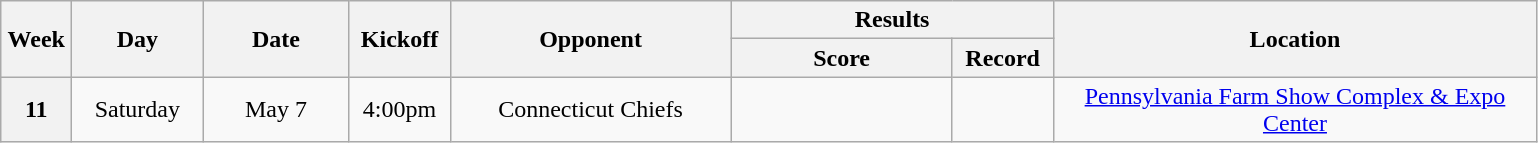<table class="wikitable">
<tr>
<th rowspan="2" width="40">Week</th>
<th rowspan="2" width="80">Day</th>
<th rowspan="2" width="90">Date</th>
<th rowspan="2" width="60">Kickoff</th>
<th rowspan="2" width="180">Opponent</th>
<th colspan="2" width="200">Results</th>
<th rowspan="2" width="315">Location</th>
</tr>
<tr>
<th width="140">Score</th>
<th width="60">Record</th>
</tr>
<tr align="center" >
<th>11</th>
<td>Saturday</td>
<td>May 7</td>
<td>4:00pm</td>
<td>Connecticut Chiefs</td>
<td></td>
<td></td>
<td><a href='#'>Pennsylvania Farm Show Complex & Expo Center</a></td>
</tr>
</table>
